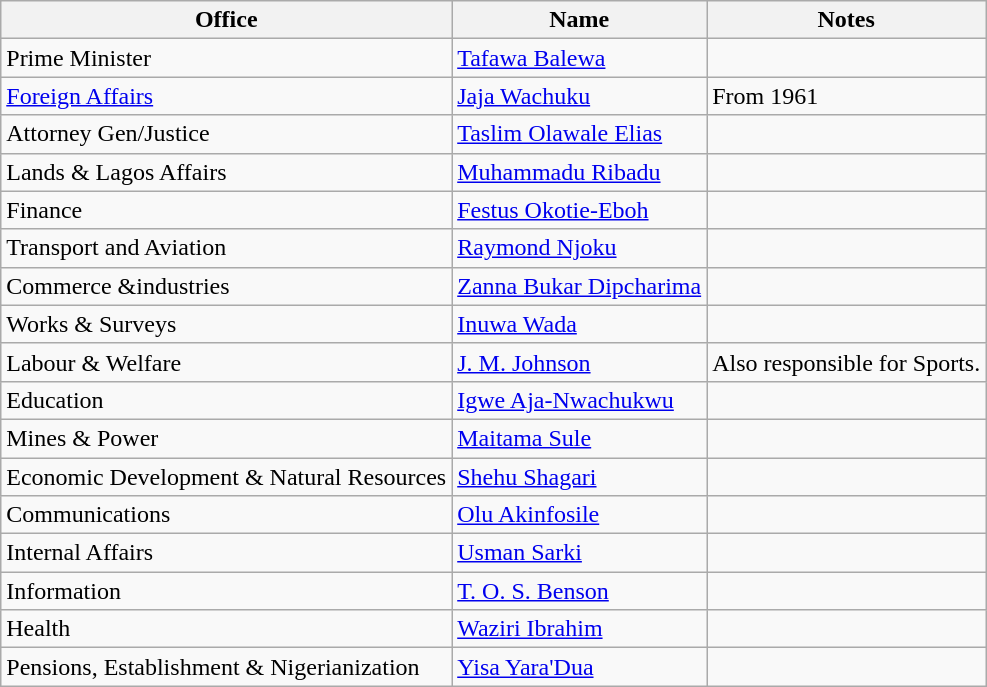<table class=wikitable>
<tr>
<th>Office</th>
<th>Name</th>
<th>Notes</th>
</tr>
<tr>
<td>Prime Minister</td>
<td><a href='#'>Tafawa Balewa</a></td>
<td></td>
</tr>
<tr>
<td><a href='#'>Foreign Affairs</a></td>
<td><a href='#'>Jaja Wachuku</a></td>
<td>From 1961</td>
</tr>
<tr>
<td>Attorney Gen/Justice</td>
<td><a href='#'>Taslim Olawale Elias</a></td>
<td></td>
</tr>
<tr>
<td>Lands & Lagos Affairs</td>
<td><a href='#'>Muhammadu Ribadu</a></td>
<td></td>
</tr>
<tr>
<td>Finance</td>
<td><a href='#'>Festus Okotie-Eboh</a></td>
<td></td>
</tr>
<tr>
<td>Transport and Aviation</td>
<td><a href='#'>Raymond Njoku</a></td>
<td></td>
</tr>
<tr>
<td>Commerce &industries</td>
<td><a href='#'>Zanna Bukar Dipcharima</a></td>
<td></td>
</tr>
<tr>
<td>Works & Surveys</td>
<td><a href='#'>Inuwa Wada</a></td>
<td></td>
</tr>
<tr>
<td>Labour & Welfare</td>
<td><a href='#'>J. M. Johnson</a></td>
<td>Also responsible for Sports.</td>
</tr>
<tr>
<td>Education</td>
<td><a href='#'>Igwe Aja-Nwachukwu</a></td>
<td></td>
</tr>
<tr>
<td>Mines & Power</td>
<td><a href='#'>Maitama Sule</a></td>
<td></td>
</tr>
<tr>
<td>Economic Development & Natural Resources</td>
<td><a href='#'>Shehu Shagari</a></td>
<td></td>
</tr>
<tr>
<td>Communications</td>
<td><a href='#'>Olu Akinfosile</a></td>
<td></td>
</tr>
<tr>
<td>Internal Affairs</td>
<td><a href='#'>Usman Sarki</a></td>
<td></td>
</tr>
<tr>
<td>Information</td>
<td><a href='#'>T. O. S. Benson</a></td>
<td></td>
</tr>
<tr>
<td>Health</td>
<td><a href='#'>Waziri Ibrahim</a></td>
<td></td>
</tr>
<tr>
<td>Pensions, Establishment & Nigerianization</td>
<td><a href='#'>Yisa Yara'Dua</a></td>
<td></td>
</tr>
</table>
